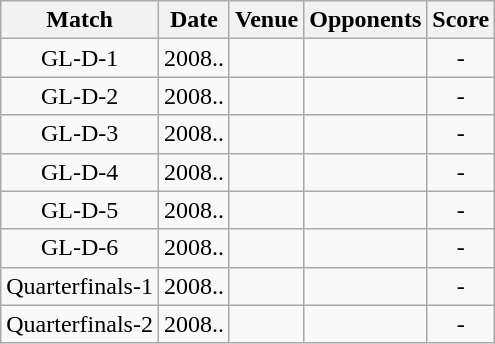<table class="wikitable" style="text-align:center;">
<tr>
<th>Match</th>
<th>Date</th>
<th>Venue</th>
<th>Opponents</th>
<th>Score</th>
</tr>
<tr>
<td>GL-D-1</td>
<td>2008..</td>
<td></td>
<td></td>
<td>-</td>
</tr>
<tr>
<td>GL-D-2</td>
<td>2008..</td>
<td></td>
<td></td>
<td>-</td>
</tr>
<tr>
<td>GL-D-3</td>
<td>2008..</td>
<td></td>
<td></td>
<td>-</td>
</tr>
<tr>
<td>GL-D-4</td>
<td>2008..</td>
<td></td>
<td></td>
<td>-</td>
</tr>
<tr>
<td>GL-D-5</td>
<td>2008..</td>
<td></td>
<td></td>
<td>-</td>
</tr>
<tr>
<td>GL-D-6</td>
<td>2008..</td>
<td></td>
<td></td>
<td>-</td>
</tr>
<tr>
<td>Quarterfinals-1</td>
<td>2008..</td>
<td></td>
<td></td>
<td>-</td>
</tr>
<tr>
<td>Quarterfinals-2</td>
<td>2008..</td>
<td></td>
<td></td>
<td>-</td>
</tr>
</table>
